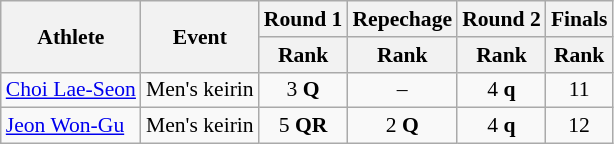<table class="wikitable" style="font-size:90%; text-align:center;">
<tr>
<th rowspan=2>Athlete</th>
<th rowspan=2>Event</th>
<th>Round 1</th>
<th>Repechage</th>
<th>Round 2</th>
<th>Finals</th>
</tr>
<tr>
<th>Rank</th>
<th>Rank</th>
<th>Rank</th>
<th>Rank</th>
</tr>
<tr>
<td align=left><a href='#'>Choi Lae-Seon</a></td>
<td>Men's keirin</td>
<td>3 <strong>Q</strong></td>
<td>–</td>
<td>4 <strong>q</strong></td>
<td>11</td>
</tr>
<tr>
<td align=left><a href='#'>Jeon Won-Gu</a></td>
<td>Men's keirin</td>
<td>5 <strong>QR</strong></td>
<td>2 <strong>Q</strong></td>
<td>4 <strong>q</strong></td>
<td>12</td>
</tr>
</table>
